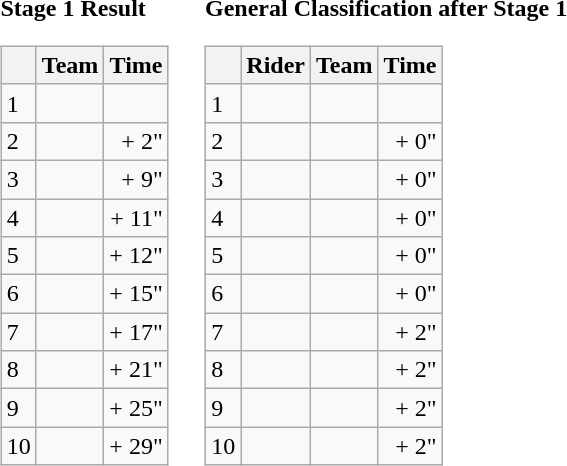<table>
<tr>
<td><strong>Stage 1 Result</strong><br><table class="wikitable">
<tr>
<th></th>
<th>Team</th>
<th>Time</th>
</tr>
<tr>
<td>1</td>
<td></td>
<td align="right"></td>
</tr>
<tr>
<td>2</td>
<td></td>
<td align="right">+ 2"</td>
</tr>
<tr>
<td>3</td>
<td></td>
<td align="right">+ 9"</td>
</tr>
<tr>
<td>4</td>
<td></td>
<td align="right">+ 11"</td>
</tr>
<tr>
<td>5</td>
<td></td>
<td align="right">+ 12"</td>
</tr>
<tr>
<td>6</td>
<td></td>
<td align="right">+ 15"</td>
</tr>
<tr>
<td>7</td>
<td></td>
<td align="right">+ 17"</td>
</tr>
<tr>
<td>8</td>
<td></td>
<td align="right">+ 21"</td>
</tr>
<tr>
<td>9</td>
<td></td>
<td align="right">+ 25"</td>
</tr>
<tr>
<td>10</td>
<td></td>
<td align="right">+ 29"</td>
</tr>
</table>
</td>
<td></td>
<td><strong>General Classification after Stage 1</strong><br><table class="wikitable">
<tr>
<th></th>
<th>Rider</th>
<th>Team</th>
<th>Time</th>
</tr>
<tr>
<td>1</td>
<td> </td>
<td></td>
<td align="right"></td>
</tr>
<tr>
<td>2</td>
<td></td>
<td></td>
<td align="right">+ 0"</td>
</tr>
<tr>
<td>3</td>
<td></td>
<td></td>
<td align="right">+ 0"</td>
</tr>
<tr>
<td>4</td>
<td></td>
<td></td>
<td align="right">+ 0"</td>
</tr>
<tr>
<td>5</td>
<td></td>
<td></td>
<td align="right">+ 0"</td>
</tr>
<tr>
<td>6</td>
<td></td>
<td></td>
<td align="right">+ 0"</td>
</tr>
<tr>
<td>7</td>
<td></td>
<td></td>
<td align="right">+ 2"</td>
</tr>
<tr>
<td>8</td>
<td> </td>
<td></td>
<td align="right">+ 2"</td>
</tr>
<tr>
<td>9</td>
<td></td>
<td></td>
<td align="right">+ 2"</td>
</tr>
<tr>
<td>10</td>
<td></td>
<td></td>
<td align="right">+ 2"</td>
</tr>
</table>
</td>
</tr>
</table>
